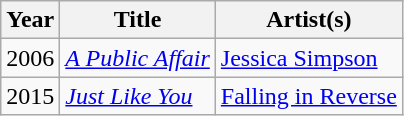<table class="wikitable sortable">
<tr>
<th>Year</th>
<th>Title</th>
<th>Artist(s)</th>
</tr>
<tr>
<td>2006</td>
<td><em><a href='#'>A Public Affair</a></em></td>
<td><a href='#'>Jessica Simpson</a></td>
</tr>
<tr>
<td>2015</td>
<td><em><a href='#'>Just Like You</a></em></td>
<td><a href='#'>Falling in Reverse</a></td>
</tr>
</table>
